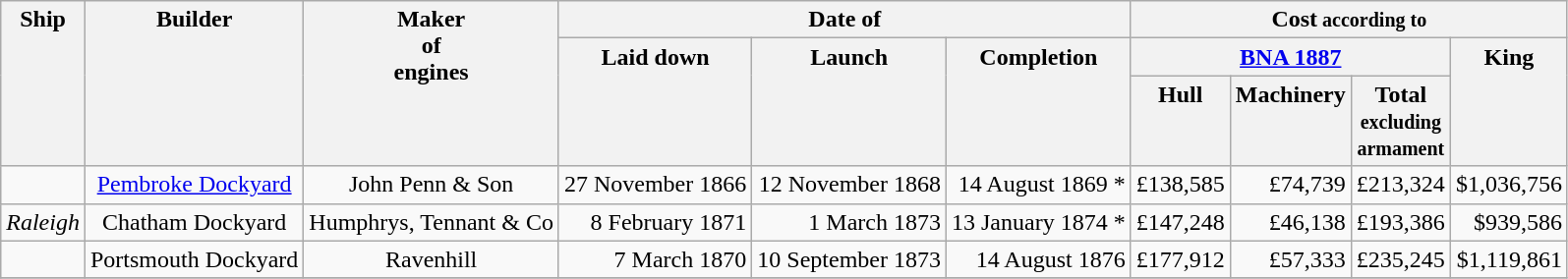<table class="wikitable">
<tr valign="top">
<th rowspan=3>Ship</th>
<th align = center  rowspan=3>Builder</th>
<th align = center  rowspan=3>Maker<br>of<br>engines</th>
<th colspan = 3>Date of</th>
<th colspan = 4>Cost<small> according to</small></th>
</tr>
<tr valign="top">
<th rowspan = 2 align = center>Laid down</th>
<th rowspan = 2 align = center>Launch</th>
<th rowspan = 2 align = center>Completion</th>
<th align = center  colspan= 3><a href='#'>BNA 1887</a></th>
<th align = center  rowspan= 2>King</th>
</tr>
<tr valign="top">
<th align="center">Hull</th>
<th align="center">Machinery</th>
<th align="center">Total<br><small>excluding<br>armament</small></th>
</tr>
<tr valign="top">
<td></td>
<td align= center><a href='#'>Pembroke Dockyard</a></td>
<td align= center>John Penn & Son</td>
<td align=right>27 November 1866</td>
<td align=right>12 November 1868</td>
<td align=right>14 August 1869 *</td>
<td align= right>£138,585</td>
<td align= right>£74,739</td>
<td align= right>£213,324</td>
<td align= right>$1,036,756</td>
</tr>
<tr valign="top">
<td><em>Raleigh</em></td>
<td align= center>Chatham Dockyard</td>
<td align= center>Humphrys, Tennant & Co</td>
<td align=right>8 February 1871</td>
<td align=right>1 March 1873</td>
<td align=right>13 January 1874 *</td>
<td align= right>£147,248</td>
<td align= right>£46,138</td>
<td align= right>£193,386</td>
<td align= right>$939,586</td>
</tr>
<tr valign="top">
<td></td>
<td align= center>Portsmouth Dockyard</td>
<td align= center>Ravenhill</td>
<td align=right>7 March 1870</td>
<td align=right>10 September 1873</td>
<td align=right>14 August 1876</td>
<td align= right>£177,912</td>
<td align= right>£57,333</td>
<td align= right>£235,245</td>
<td align= right>$1,119,861</td>
</tr>
<tr>
</tr>
</table>
